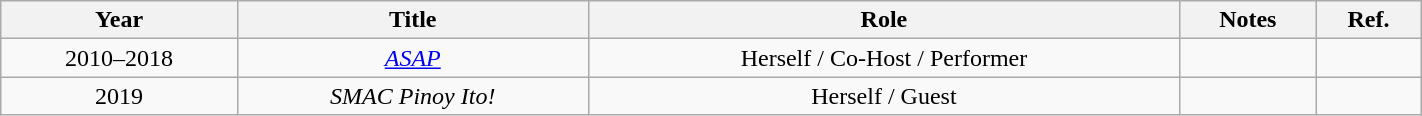<table class="wikitable" style="text-align:center" width=75%>
<tr>
<th>Year</th>
<th>Title</th>
<th>Role</th>
<th>Notes</th>
<th>Ref.</th>
</tr>
<tr>
<td>2010–2018</td>
<td><em><a href='#'>ASAP</a></em></td>
<td>Herself / Co-Host / Performer</td>
<td></td>
<td></td>
</tr>
<tr>
<td>2019</td>
<td><em>SMAC Pinoy Ito!</em></td>
<td>Herself / Guest</td>
<td></td>
<td></td>
</tr>
</table>
